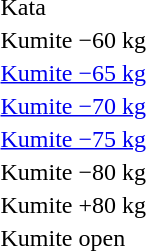<table>
<tr>
<td>Kata</td>
<td></td>
<td></td>
<td></td>
</tr>
<tr>
<td>Kumite −60 kg</td>
<td></td>
<td></td>
<td></td>
</tr>
<tr>
<td><a href='#'>Kumite −65 kg</a></td>
<td></td>
<td></td>
<td></td>
</tr>
<tr>
<td><a href='#'>Kumite −70 kg</a></td>
<td></td>
<td></td>
<td></td>
</tr>
<tr>
<td><a href='#'>Kumite −75 kg</a></td>
<td></td>
<td></td>
<td></td>
</tr>
<tr>
<td>Kumite −80 kg</td>
<td></td>
<td></td>
<td></td>
</tr>
<tr>
<td>Kumite +80 kg</td>
<td></td>
<td></td>
<td></td>
</tr>
<tr>
<td>Kumite open</td>
<td></td>
<td></td>
<td></td>
</tr>
</table>
